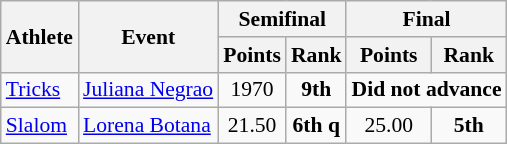<table class=wikitable style="font-size:90%">
<tr>
<th rowspan=2>Athlete</th>
<th rowspan=2>Event</th>
<th colspan=2>Semifinal</th>
<th colspan=2>Final</th>
</tr>
<tr>
<th>Points</th>
<th>Rank</th>
<th>Points</th>
<th>Rank</th>
</tr>
<tr>
<td><a href='#'>Tricks</a></td>
<td><a href='#'>Juliana Negrao</a></td>
<td align=center>1970</td>
<td align=center><strong>9th</strong></td>
<td align="center" colspan="7"><strong>Did not advance</strong></td>
</tr>
<tr>
<td><a href='#'>Slalom</a></td>
<td><a href='#'>Lorena Botana</a></td>
<td align=center>21.50</td>
<td align=center><strong>6th q</strong></td>
<td align=center>25.00</td>
<td align=center><strong>5th</strong></td>
</tr>
</table>
